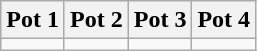<table class="wikitable" style="text-align:left;">
<tr>
<th width=25%>Pot 1</th>
<th width=25%>Pot 2</th>
<th width=25%>Pot 3</th>
<th width=25%>Pot 4</th>
</tr>
<tr>
<td></td>
<td></td>
<td></td>
<td></td>
</tr>
</table>
